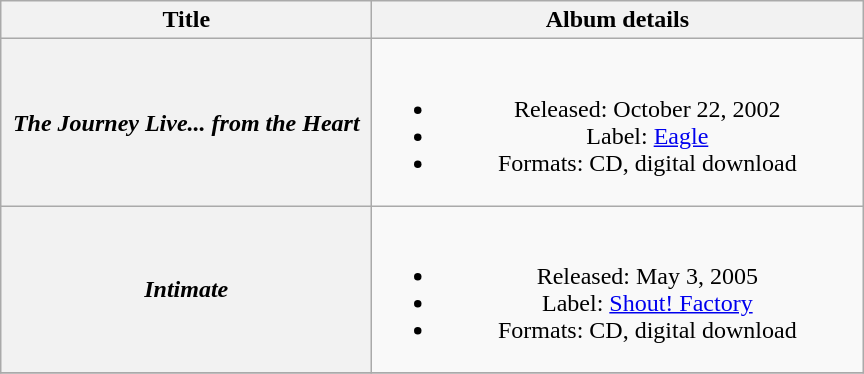<table class="wikitable plainrowheaders" style="text-align:center;" border="1">
<tr>
<th scope="col" rowspan="1" style="width:15em;">Title</th>
<th scope="col" rowspan="1" style="width:20em;">Album details</th>
</tr>
<tr>
<th scope="row"><em>The Journey Live... from the Heart</em></th>
<td><br><ul><li>Released: October 22, 2002</li><li>Label: <a href='#'>Eagle</a></li><li>Formats: CD, digital download</li></ul></td>
</tr>
<tr>
<th scope="row"><em>Intimate</em></th>
<td><br><ul><li>Released: May 3, 2005</li><li>Label: <a href='#'>Shout! Factory</a></li><li>Formats: CD, digital download</li></ul></td>
</tr>
<tr>
</tr>
</table>
